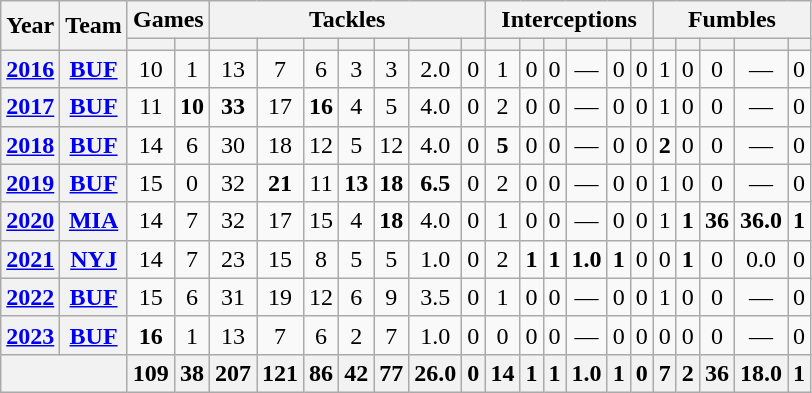<table class="wikitable" style="text-align: center;">
<tr>
<th rowspan="2">Year</th>
<th rowspan="2">Team</th>
<th colspan="2">Games</th>
<th colspan="7">Tackles</th>
<th colspan="6">Interceptions</th>
<th colspan="5">Fumbles</th>
</tr>
<tr>
<th></th>
<th></th>
<th></th>
<th></th>
<th></th>
<th></th>
<th></th>
<th></th>
<th></th>
<th></th>
<th></th>
<th></th>
<th></th>
<th></th>
<th></th>
<th></th>
<th></th>
<th></th>
<th></th>
<th></th>
</tr>
<tr>
<th><a href='#'>2016</a></th>
<th><a href='#'>BUF</a></th>
<td>10</td>
<td>1</td>
<td>13</td>
<td>7</td>
<td>6</td>
<td>3</td>
<td>3</td>
<td>2.0</td>
<td>0</td>
<td>1</td>
<td>0</td>
<td>0</td>
<td>—</td>
<td>0</td>
<td>0</td>
<td>1</td>
<td>0</td>
<td>0</td>
<td>—</td>
<td>0</td>
</tr>
<tr>
<th><a href='#'>2017</a></th>
<th><a href='#'>BUF</a></th>
<td>11</td>
<td><strong>10</strong></td>
<td><strong>33</strong></td>
<td>17</td>
<td><strong>16</strong></td>
<td>4</td>
<td>5</td>
<td>4.0</td>
<td>0</td>
<td>2</td>
<td>0</td>
<td>0</td>
<td>—</td>
<td>0</td>
<td>0</td>
<td>1</td>
<td>0</td>
<td>0</td>
<td>—</td>
<td>0</td>
</tr>
<tr>
<th><a href='#'>2018</a></th>
<th><a href='#'>BUF</a></th>
<td>14</td>
<td>6</td>
<td>30</td>
<td>18</td>
<td>12</td>
<td>5</td>
<td>12</td>
<td>4.0</td>
<td>0</td>
<td><strong>5</strong></td>
<td>0</td>
<td>0</td>
<td>—</td>
<td>0</td>
<td>0</td>
<td><strong>2</strong></td>
<td>0</td>
<td>0</td>
<td>—</td>
<td>0</td>
</tr>
<tr>
<th><a href='#'>2019</a></th>
<th><a href='#'>BUF</a></th>
<td>15</td>
<td>0</td>
<td>32</td>
<td><strong>21</strong></td>
<td>11</td>
<td><strong>13</strong></td>
<td><strong>18</strong></td>
<td><strong>6.5</strong></td>
<td>0</td>
<td>2</td>
<td>0</td>
<td>0</td>
<td>—</td>
<td>0</td>
<td>0</td>
<td>1</td>
<td>0</td>
<td>0</td>
<td>—</td>
<td>0</td>
</tr>
<tr>
<th><a href='#'>2020</a></th>
<th><a href='#'>MIA</a></th>
<td>14</td>
<td>7</td>
<td>32</td>
<td>17</td>
<td>15</td>
<td>4</td>
<td><strong>18</strong></td>
<td>4.0</td>
<td>0</td>
<td>1</td>
<td>0</td>
<td>0</td>
<td>—</td>
<td>0</td>
<td>0</td>
<td>1</td>
<td><strong>1</strong></td>
<td><strong>36</strong></td>
<td><strong>36.0</strong></td>
<td><strong>1</strong></td>
</tr>
<tr>
<th><a href='#'>2021</a></th>
<th><a href='#'>NYJ</a></th>
<td>14</td>
<td>7</td>
<td>23</td>
<td>15</td>
<td>8</td>
<td>5</td>
<td>5</td>
<td>1.0</td>
<td>0</td>
<td>2</td>
<td><strong>1</strong></td>
<td><strong>1</strong></td>
<td><strong>1.0</strong></td>
<td><strong>1</strong></td>
<td>0</td>
<td>0</td>
<td><strong>1</strong></td>
<td>0</td>
<td>0.0</td>
<td>0</td>
</tr>
<tr>
<th><a href='#'>2022</a></th>
<th><a href='#'>BUF</a></th>
<td>15</td>
<td>6</td>
<td>31</td>
<td>19</td>
<td>12</td>
<td>6</td>
<td>9</td>
<td>3.5</td>
<td>0</td>
<td>1</td>
<td>0</td>
<td>0</td>
<td>—</td>
<td>0</td>
<td>0</td>
<td>1</td>
<td>0</td>
<td>0</td>
<td>—</td>
<td>0</td>
</tr>
<tr>
<th><a href='#'>2023</a></th>
<th><a href='#'>BUF</a></th>
<td><strong>16</strong></td>
<td>1</td>
<td>13</td>
<td>7</td>
<td>6</td>
<td>2</td>
<td>7</td>
<td>1.0</td>
<td>0</td>
<td>0</td>
<td>0</td>
<td>0</td>
<td>—</td>
<td>0</td>
<td>0</td>
<td>0</td>
<td>0</td>
<td>0</td>
<td>—</td>
<td>0</td>
</tr>
<tr>
<th colspan="2"></th>
<th>109</th>
<th>38</th>
<th>207</th>
<th>121</th>
<th>86</th>
<th>42</th>
<th>77</th>
<th>26.0</th>
<th>0</th>
<th>14</th>
<th>1</th>
<th>1</th>
<th>1.0</th>
<th>1</th>
<th>0</th>
<th>7</th>
<th>2</th>
<th>36</th>
<th>18.0</th>
<th>1</th>
</tr>
</table>
